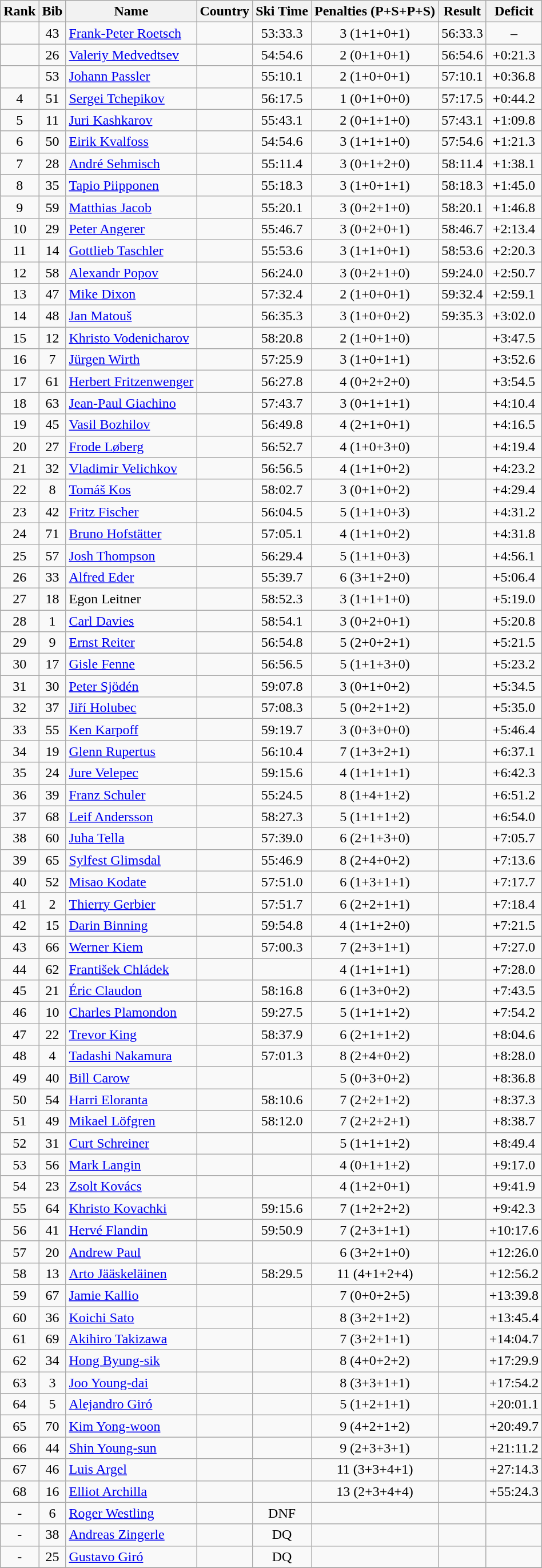<table class="wikitable sortable" style="text-align:center">
<tr>
<th>Rank</th>
<th>Bib</th>
<th>Name</th>
<th>Country</th>
<th>Ski Time</th>
<th>Penalties (P+S+P+S)</th>
<th>Result</th>
<th>Deficit</th>
</tr>
<tr>
<td></td>
<td>43</td>
<td align=left><a href='#'>Frank-Peter Roetsch</a></td>
<td align=left></td>
<td>53:33.3</td>
<td>3 (1+1+0+1)</td>
<td>56:33.3</td>
<td>–</td>
</tr>
<tr>
<td></td>
<td>26</td>
<td align=left><a href='#'>Valeriy Medvedtsev</a></td>
<td align=left></td>
<td>54:54.6</td>
<td>2 (0+1+0+1)</td>
<td>56:54.6</td>
<td>+0:21.3</td>
</tr>
<tr>
<td></td>
<td>53</td>
<td align=left><a href='#'>Johann Passler</a></td>
<td align=left></td>
<td>55:10.1</td>
<td>2 (1+0+0+1)</td>
<td>57:10.1</td>
<td>+0:36.8</td>
</tr>
<tr>
<td>4</td>
<td>51</td>
<td align=left><a href='#'>Sergei Tchepikov</a></td>
<td align=left></td>
<td>56:17.5</td>
<td>1 (0+1+0+0)</td>
<td>57:17.5</td>
<td>+0:44.2</td>
</tr>
<tr>
<td>5</td>
<td>11</td>
<td align=left><a href='#'>Juri Kashkarov</a></td>
<td align=left></td>
<td>55:43.1</td>
<td>2 (0+1+1+0)</td>
<td>57:43.1</td>
<td>+1:09.8</td>
</tr>
<tr>
<td>6</td>
<td>50</td>
<td align=left><a href='#'>Eirik Kvalfoss</a></td>
<td align=left></td>
<td>54:54.6</td>
<td>3 (1+1+1+0)</td>
<td>57:54.6</td>
<td>+1:21.3</td>
</tr>
<tr>
<td>7</td>
<td>28</td>
<td align=left><a href='#'>André Sehmisch</a></td>
<td align=left></td>
<td>55:11.4</td>
<td>3 (0+1+2+0)</td>
<td>58:11.4</td>
<td>+1:38.1</td>
</tr>
<tr>
<td>8</td>
<td>35</td>
<td align=left><a href='#'>Tapio Piipponen</a></td>
<td align=left></td>
<td>55:18.3</td>
<td>3 (1+0+1+1)</td>
<td>58:18.3</td>
<td>+1:45.0</td>
</tr>
<tr>
<td>9</td>
<td>59</td>
<td align=left><a href='#'>Matthias Jacob</a></td>
<td align=left></td>
<td>55:20.1</td>
<td>3 (0+2+1+0)</td>
<td>58:20.1</td>
<td>+1:46.8</td>
</tr>
<tr>
<td>10</td>
<td>29</td>
<td align=left><a href='#'>Peter Angerer</a></td>
<td align=left></td>
<td>55:46.7</td>
<td>3 (0+2+0+1)</td>
<td>58:46.7</td>
<td>+2:13.4</td>
</tr>
<tr>
<td>11</td>
<td>14</td>
<td align=left><a href='#'>Gottlieb Taschler</a></td>
<td align=left></td>
<td>55:53.6</td>
<td>3 (1+1+0+1)</td>
<td>58:53.6</td>
<td>+2:20.3</td>
</tr>
<tr>
<td>12</td>
<td>58</td>
<td align=left><a href='#'>Alexandr Popov</a></td>
<td align=left></td>
<td>56:24.0</td>
<td>3 (0+2+1+0)</td>
<td>59:24.0</td>
<td>+2:50.7</td>
</tr>
<tr>
<td>13</td>
<td>47</td>
<td align=left><a href='#'>Mike Dixon</a></td>
<td align=left></td>
<td>57:32.4</td>
<td>2 (1+0+0+1)</td>
<td>59:32.4</td>
<td>+2:59.1</td>
</tr>
<tr>
<td>14</td>
<td>48</td>
<td align=left><a href='#'>Jan Matouš</a></td>
<td align=left></td>
<td>56:35.3</td>
<td>3 (1+0+0+2)</td>
<td>59:35.3</td>
<td>+3:02.0</td>
</tr>
<tr>
<td>15</td>
<td>12</td>
<td align=left><a href='#'>Khristo Vodenicharov</a></td>
<td align=left></td>
<td>58:20.8</td>
<td>2 (1+0+1+0)</td>
<td></td>
<td>+3:47.5</td>
</tr>
<tr>
<td>16</td>
<td>7</td>
<td align=left><a href='#'>Jürgen Wirth</a></td>
<td align=left></td>
<td>57:25.9</td>
<td>3 (1+0+1+1)</td>
<td></td>
<td>+3:52.6</td>
</tr>
<tr>
<td>17</td>
<td>61</td>
<td align=left><a href='#'>Herbert Fritzenwenger</a></td>
<td align=left></td>
<td>56:27.8</td>
<td>4 (0+2+2+0)</td>
<td></td>
<td>+3:54.5</td>
</tr>
<tr>
<td>18</td>
<td>63</td>
<td align=left><a href='#'>Jean-Paul Giachino</a></td>
<td align=left></td>
<td>57:43.7</td>
<td>3 (0+1+1+1)</td>
<td></td>
<td>+4:10.4</td>
</tr>
<tr>
<td>19</td>
<td>45</td>
<td align=left><a href='#'>Vasil Bozhilov</a></td>
<td align=left></td>
<td>56:49.8</td>
<td>4 (2+1+0+1)</td>
<td></td>
<td>+4:16.5</td>
</tr>
<tr>
<td>20</td>
<td>27</td>
<td align=left><a href='#'>Frode Løberg</a></td>
<td align=left></td>
<td>56:52.7</td>
<td>4 (1+0+3+0)</td>
<td></td>
<td>+4:19.4</td>
</tr>
<tr>
<td>21</td>
<td>32</td>
<td align=left><a href='#'>Vladimir Velichkov</a></td>
<td align=left></td>
<td>56:56.5</td>
<td>4 (1+1+0+2)</td>
<td></td>
<td>+4:23.2</td>
</tr>
<tr>
<td>22</td>
<td>8</td>
<td align=left><a href='#'>Tomáš Kos</a></td>
<td align=left></td>
<td>58:02.7</td>
<td>3 (0+1+0+2)</td>
<td></td>
<td>+4:29.4</td>
</tr>
<tr>
<td>23</td>
<td>42</td>
<td align=left><a href='#'>Fritz Fischer</a></td>
<td align=left></td>
<td>56:04.5</td>
<td>5 (1+1+0+3)</td>
<td></td>
<td>+4:31.2</td>
</tr>
<tr>
<td>24</td>
<td>71</td>
<td align=left><a href='#'>Bruno Hofstätter</a></td>
<td align=left></td>
<td>57:05.1</td>
<td>4 (1+1+0+2)</td>
<td></td>
<td>+4:31.8</td>
</tr>
<tr>
<td>25</td>
<td>57</td>
<td align=left><a href='#'>Josh Thompson</a></td>
<td align=left></td>
<td>56:29.4</td>
<td>5 (1+1+0+3)</td>
<td></td>
<td>+4:56.1</td>
</tr>
<tr>
<td>26</td>
<td>33</td>
<td align=left><a href='#'>Alfred Eder</a></td>
<td align=left></td>
<td>55:39.7</td>
<td>6 (3+1+2+0)</td>
<td></td>
<td>+5:06.4</td>
</tr>
<tr>
<td>27</td>
<td>18</td>
<td align=left>Egon Leitner</td>
<td align=left></td>
<td>58:52.3</td>
<td>3 (1+1+1+0)</td>
<td></td>
<td>+5:19.0</td>
</tr>
<tr>
<td>28</td>
<td>1</td>
<td align=left><a href='#'>Carl Davies</a></td>
<td align=left></td>
<td>58:54.1</td>
<td>3 (0+2+0+1)</td>
<td></td>
<td>+5:20.8</td>
</tr>
<tr>
<td>29</td>
<td>9</td>
<td align=left><a href='#'>Ernst Reiter</a></td>
<td align=left></td>
<td>56:54.8</td>
<td>5 (2+0+2+1)</td>
<td></td>
<td>+5:21.5</td>
</tr>
<tr>
<td>30</td>
<td>17</td>
<td align=left><a href='#'>Gisle Fenne</a></td>
<td align=left></td>
<td>56:56.5</td>
<td>5 (1+1+3+0)</td>
<td></td>
<td>+5:23.2</td>
</tr>
<tr>
<td>31</td>
<td>30</td>
<td align=left><a href='#'>Peter Sjödén</a></td>
<td align=left></td>
<td>59:07.8</td>
<td>3 (0+1+0+2)</td>
<td></td>
<td>+5:34.5</td>
</tr>
<tr>
<td>32</td>
<td>37</td>
<td align=left><a href='#'>Jiří Holubec</a></td>
<td align=left></td>
<td>57:08.3</td>
<td>5 (0+2+1+2)</td>
<td></td>
<td>+5:35.0</td>
</tr>
<tr>
<td>33</td>
<td>55</td>
<td align=left><a href='#'>Ken Karpoff</a></td>
<td align=left></td>
<td>59:19.7</td>
<td>3 (0+3+0+0)</td>
<td></td>
<td>+5:46.4</td>
</tr>
<tr>
<td>34</td>
<td>19</td>
<td align=left><a href='#'>Glenn Rupertus</a></td>
<td align=left></td>
<td>56:10.4</td>
<td>7 (1+3+2+1)</td>
<td></td>
<td>+6:37.1</td>
</tr>
<tr>
<td>35</td>
<td>24</td>
<td align=left><a href='#'>Jure Velepec</a></td>
<td align=left></td>
<td>59:15.6</td>
<td>4 (1+1+1+1)</td>
<td></td>
<td>+6:42.3</td>
</tr>
<tr>
<td>36</td>
<td>39</td>
<td align=left><a href='#'>Franz Schuler</a></td>
<td align=left></td>
<td>55:24.5</td>
<td>8 (1+4+1+2)</td>
<td></td>
<td>+6:51.2</td>
</tr>
<tr>
<td>37</td>
<td>68</td>
<td align=left><a href='#'>Leif Andersson</a></td>
<td align=left></td>
<td>58:27.3</td>
<td>5 (1+1+1+2)</td>
<td></td>
<td>+6:54.0</td>
</tr>
<tr>
<td>38</td>
<td>60</td>
<td align=left><a href='#'>Juha Tella</a></td>
<td align=left></td>
<td>57:39.0</td>
<td>6 (2+1+3+0)</td>
<td></td>
<td>+7:05.7</td>
</tr>
<tr>
<td>39</td>
<td>65</td>
<td align=left><a href='#'>Sylfest Glimsdal</a></td>
<td align=left></td>
<td>55:46.9</td>
<td>8 (2+4+0+2)</td>
<td></td>
<td>+7:13.6</td>
</tr>
<tr>
<td>40</td>
<td>52</td>
<td align=left><a href='#'>Misao Kodate</a></td>
<td align=left></td>
<td>57:51.0</td>
<td>6 (1+3+1+1)</td>
<td></td>
<td>+7:17.7</td>
</tr>
<tr>
<td>41</td>
<td>2</td>
<td align=left><a href='#'>Thierry Gerbier</a></td>
<td align=left></td>
<td>57:51.7</td>
<td>6 (2+2+1+1)</td>
<td></td>
<td>+7:18.4</td>
</tr>
<tr>
<td>42</td>
<td>15</td>
<td align=left><a href='#'>Darin Binning</a></td>
<td align=left></td>
<td>59:54.8</td>
<td>4 (1+1+2+0)</td>
<td></td>
<td>+7:21.5</td>
</tr>
<tr>
<td>43</td>
<td>66</td>
<td align=left><a href='#'>Werner Kiem</a></td>
<td align=left></td>
<td>57:00.3</td>
<td>7 (2+3+1+1)</td>
<td></td>
<td>+7:27.0</td>
</tr>
<tr>
<td>44</td>
<td>62</td>
<td align=left><a href='#'>František Chládek</a></td>
<td align=left></td>
<td></td>
<td>4 (1+1+1+1)</td>
<td></td>
<td>+7:28.0</td>
</tr>
<tr>
<td>45</td>
<td>21</td>
<td align=left><a href='#'>Éric Claudon</a></td>
<td align=left></td>
<td>58:16.8</td>
<td>6 (1+3+0+2)</td>
<td></td>
<td>+7:43.5</td>
</tr>
<tr>
<td>46</td>
<td>10</td>
<td align=left><a href='#'>Charles Plamondon</a></td>
<td align=left></td>
<td>59:27.5</td>
<td>5 (1+1+1+2)</td>
<td></td>
<td>+7:54.2</td>
</tr>
<tr>
<td>47</td>
<td>22</td>
<td align=left><a href='#'>Trevor King</a></td>
<td align=left></td>
<td>58:37.9</td>
<td>6 (2+1+1+2)</td>
<td></td>
<td>+8:04.6</td>
</tr>
<tr>
<td>48</td>
<td>4</td>
<td align=left><a href='#'>Tadashi Nakamura</a></td>
<td align=left></td>
<td>57:01.3</td>
<td>8 (2+4+0+2)</td>
<td></td>
<td>+8:28.0</td>
</tr>
<tr>
<td>49</td>
<td>40</td>
<td align=left><a href='#'>Bill Carow</a></td>
<td align=left></td>
<td></td>
<td>5 (0+3+0+2)</td>
<td></td>
<td>+8:36.8</td>
</tr>
<tr>
<td>50</td>
<td>54</td>
<td align=left><a href='#'>Harri Eloranta</a></td>
<td align=left></td>
<td>58:10.6</td>
<td>7 (2+2+1+2)</td>
<td></td>
<td>+8:37.3</td>
</tr>
<tr>
<td>51</td>
<td>49</td>
<td align=left><a href='#'>Mikael Löfgren</a></td>
<td align=left></td>
<td>58:12.0</td>
<td>7 (2+2+2+1)</td>
<td></td>
<td>+8:38.7</td>
</tr>
<tr>
<td>52</td>
<td>31</td>
<td align=left><a href='#'>Curt Schreiner</a></td>
<td align=left></td>
<td></td>
<td>5 (1+1+1+2)</td>
<td></td>
<td>+8:49.4</td>
</tr>
<tr>
<td>53</td>
<td>56</td>
<td align=left><a href='#'>Mark Langin</a></td>
<td align=left></td>
<td></td>
<td>4 (0+1+1+2)</td>
<td></td>
<td>+9:17.0</td>
</tr>
<tr>
<td>54</td>
<td>23</td>
<td align=left><a href='#'>Zsolt Kovács</a></td>
<td align=left></td>
<td></td>
<td>4 (1+2+0+1)</td>
<td></td>
<td>+9:41.9</td>
</tr>
<tr>
<td>55</td>
<td>64</td>
<td align=left><a href='#'>Khristo Kovachki</a></td>
<td align=left></td>
<td>59:15.6</td>
<td>7 (1+2+2+2)</td>
<td></td>
<td>+9:42.3</td>
</tr>
<tr>
<td>56</td>
<td>41</td>
<td align=left><a href='#'>Hervé Flandin</a></td>
<td align=left></td>
<td>59:50.9</td>
<td>7 (2+3+1+1)</td>
<td></td>
<td>+10:17.6</td>
</tr>
<tr>
<td>57</td>
<td>20</td>
<td align=left><a href='#'>Andrew Paul</a></td>
<td align=left></td>
<td></td>
<td>6 (3+2+1+0)</td>
<td></td>
<td>+12:26.0</td>
</tr>
<tr>
<td>58</td>
<td>13</td>
<td align=left><a href='#'>Arto Jääskeläinen</a></td>
<td align=left></td>
<td>58:29.5</td>
<td>11 (4+1+2+4)</td>
<td></td>
<td>+12:56.2</td>
</tr>
<tr>
<td>59</td>
<td>67</td>
<td align=left><a href='#'>Jamie Kallio</a></td>
<td align=left></td>
<td></td>
<td>7 (0+0+2+5)</td>
<td></td>
<td>+13:39.8</td>
</tr>
<tr>
<td>60</td>
<td>36</td>
<td align=left><a href='#'>Koichi Sato</a></td>
<td align=left></td>
<td></td>
<td>8 (3+2+1+2)</td>
<td></td>
<td>+13:45.4</td>
</tr>
<tr>
<td>61</td>
<td>69</td>
<td align=left><a href='#'>Akihiro Takizawa</a></td>
<td align=left></td>
<td></td>
<td>7 (3+2+1+1)</td>
<td></td>
<td>+14:04.7</td>
</tr>
<tr>
<td>62</td>
<td>34</td>
<td align=left><a href='#'>Hong Byung-sik</a></td>
<td align=left></td>
<td></td>
<td>8 (4+0+2+2)</td>
<td></td>
<td>+17:29.9</td>
</tr>
<tr>
<td>63</td>
<td>3</td>
<td align=left><a href='#'>Joo Young-dai</a></td>
<td align=left></td>
<td></td>
<td>8 (3+3+1+1)</td>
<td></td>
<td>+17:54.2</td>
</tr>
<tr>
<td>64</td>
<td>5</td>
<td align=left><a href='#'>Alejandro Giró</a></td>
<td align=left></td>
<td></td>
<td>5 (1+2+1+1)</td>
<td></td>
<td>+20:01.1</td>
</tr>
<tr>
<td>65</td>
<td>70</td>
<td align=left><a href='#'>Kim Yong-woon</a></td>
<td align=left></td>
<td></td>
<td>9 (4+2+1+2)</td>
<td></td>
<td>+20:49.7</td>
</tr>
<tr>
<td>66</td>
<td>44</td>
<td align=left><a href='#'>Shin Young-sun</a></td>
<td align=left></td>
<td></td>
<td>9 (2+3+3+1)</td>
<td></td>
<td>+21:11.2</td>
</tr>
<tr>
<td>67</td>
<td>46</td>
<td align=left><a href='#'>Luis Argel</a></td>
<td align=left></td>
<td></td>
<td>11 (3+3+4+1)</td>
<td></td>
<td>+27:14.3</td>
</tr>
<tr>
<td>68</td>
<td>16</td>
<td align=left><a href='#'>Elliot Archilla</a></td>
<td align=left></td>
<td></td>
<td>13 (2+3+4+4)</td>
<td></td>
<td>+55:24.3</td>
</tr>
<tr>
<td>-</td>
<td>6</td>
<td align=left><a href='#'>Roger Westling</a></td>
<td align=left></td>
<td>DNF</td>
<td></td>
<td></td>
<td></td>
</tr>
<tr>
<td>-</td>
<td>38</td>
<td align=left><a href='#'>Andreas Zingerle</a></td>
<td align=left></td>
<td>DQ</td>
<td></td>
<td></td>
<td></td>
</tr>
<tr>
<td>-</td>
<td>25</td>
<td align=left><a href='#'>Gustavo Giró</a></td>
<td align=left></td>
<td>DQ</td>
<td></td>
<td></td>
<td></td>
</tr>
<tr>
</tr>
</table>
